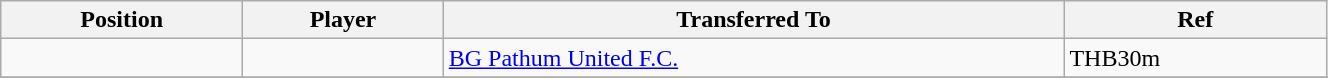<table class="wikitable sortable" style="width:70%; text-align:center; font-size:100%; text-align:left;">
<tr>
<th>Position</th>
<th>Player</th>
<th>Transferred To</th>
<th>Ref</th>
</tr>
<tr>
<td></td>
<td></td>
<td> <a href='#'>BG Pathum United F.C.</a></td>
<td>THB30m  </td>
</tr>
<tr>
</tr>
</table>
